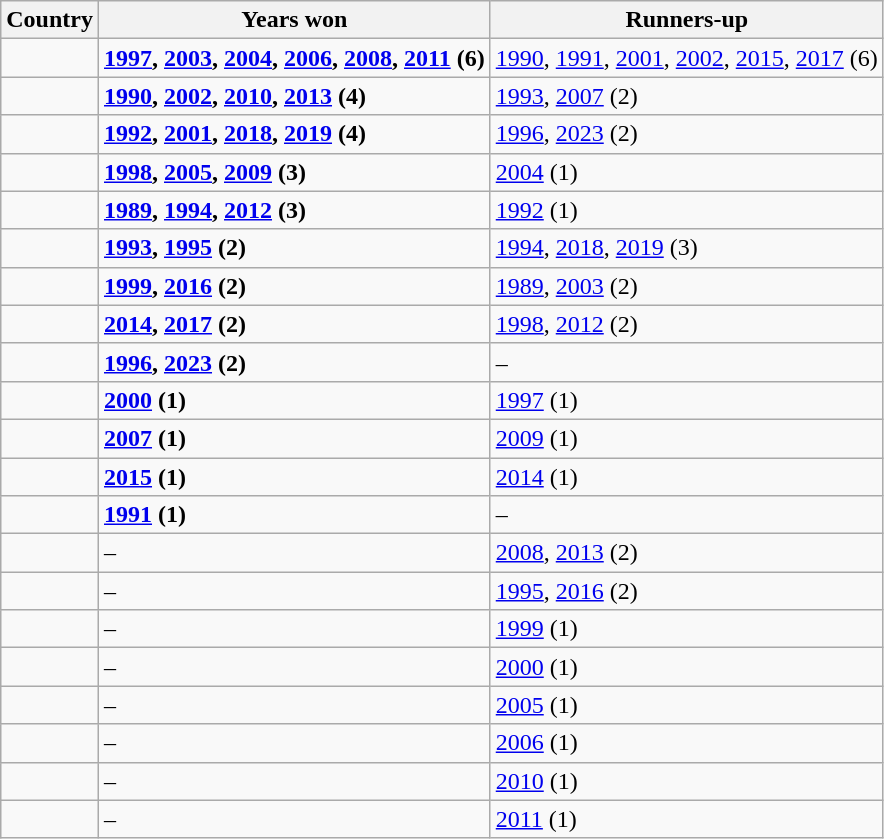<table class=wikitable>
<tr>
<th>Country</th>
<th>Years won</th>
<th>Runners-up</th>
</tr>
<tr>
<td></td>
<td><strong><a href='#'>1997</a>, <a href='#'>2003</a>, <a href='#'>2004</a>, <a href='#'>2006</a>, <a href='#'>2008</a>, <a href='#'>2011</a> (6)</strong></td>
<td><a href='#'>1990</a>, <a href='#'>1991</a>, <a href='#'>2001</a>, <a href='#'>2002</a>, <a href='#'>2015</a>, <a href='#'>2017</a> (6)</td>
</tr>
<tr>
<td></td>
<td><strong><a href='#'>1990</a>, <a href='#'>2002</a>, <a href='#'>2010</a>, <a href='#'>2013</a> (4)</strong></td>
<td><a href='#'>1993</a>, <a href='#'>2007</a> (2)</td>
</tr>
<tr>
<td></td>
<td><strong><a href='#'>1992</a>, <a href='#'>2001</a>, <a href='#'>2018</a>, <a href='#'>2019</a> (4)</strong></td>
<td><a href='#'>1996</a>, <a href='#'>2023</a> (2)</td>
</tr>
<tr>
<td></td>
<td><strong><a href='#'>1998</a>, <a href='#'>2005</a>, <a href='#'>2009</a> (3)</strong></td>
<td><a href='#'>2004</a> (1)</td>
</tr>
<tr>
<td> <br></td>
<td><strong><a href='#'>1989</a>, <a href='#'>1994</a>, <a href='#'>2012</a> (3)</strong></td>
<td><a href='#'>1992</a> (1)</td>
</tr>
<tr>
<td></td>
<td><strong><a href='#'>1993</a>, <a href='#'>1995</a> (2)</strong></td>
<td><a href='#'>1994</a>, <a href='#'>2018</a>, <a href='#'>2019</a> (3)</td>
</tr>
<tr>
<td></td>
<td><strong><a href='#'>1999</a>, <a href='#'>2016</a> (2)</strong></td>
<td><a href='#'>1989</a>, <a href='#'>2003</a> (2)</td>
</tr>
<tr>
<td></td>
<td><strong><a href='#'>2014</a>, <a href='#'>2017</a> (2)</strong></td>
<td><a href='#'>1998</a>, <a href='#'>2012</a> (2)</td>
</tr>
<tr>
<td></td>
<td><strong><a href='#'>1996</a>, <a href='#'>2023</a> (2)</strong></td>
<td>–</td>
</tr>
<tr>
<td></td>
<td><strong><a href='#'>2000</a> (1)</strong></td>
<td><a href='#'>1997</a> (1)</td>
</tr>
<tr>
<td></td>
<td><strong><a href='#'>2007</a> (1)</strong></td>
<td><a href='#'>2009</a> (1)</td>
</tr>
<tr>
<td></td>
<td><strong><a href='#'>2015</a> (1)</strong></td>
<td><a href='#'>2014</a> (1)</td>
</tr>
<tr>
<td></td>
<td><strong><a href='#'>1991</a> (1)</strong></td>
<td>–</td>
</tr>
<tr>
<td></td>
<td>–</td>
<td><a href='#'>2008</a>, <a href='#'>2013</a> (2)</td>
</tr>
<tr>
<td></td>
<td>–</td>
<td><a href='#'>1995</a>, <a href='#'>2016</a> (2)</td>
</tr>
<tr>
<td></td>
<td>–</td>
<td><a href='#'>1999</a> (1)</td>
</tr>
<tr>
<td></td>
<td>–</td>
<td><a href='#'>2000</a> (1)</td>
</tr>
<tr>
<td></td>
<td>–</td>
<td><a href='#'>2005</a> (1)</td>
</tr>
<tr>
<td></td>
<td>–</td>
<td><a href='#'>2006</a> (1)</td>
</tr>
<tr>
<td></td>
<td>–</td>
<td><a href='#'>2010</a> (1)</td>
</tr>
<tr>
<td></td>
<td>–</td>
<td><a href='#'>2011</a> (1)</td>
</tr>
</table>
